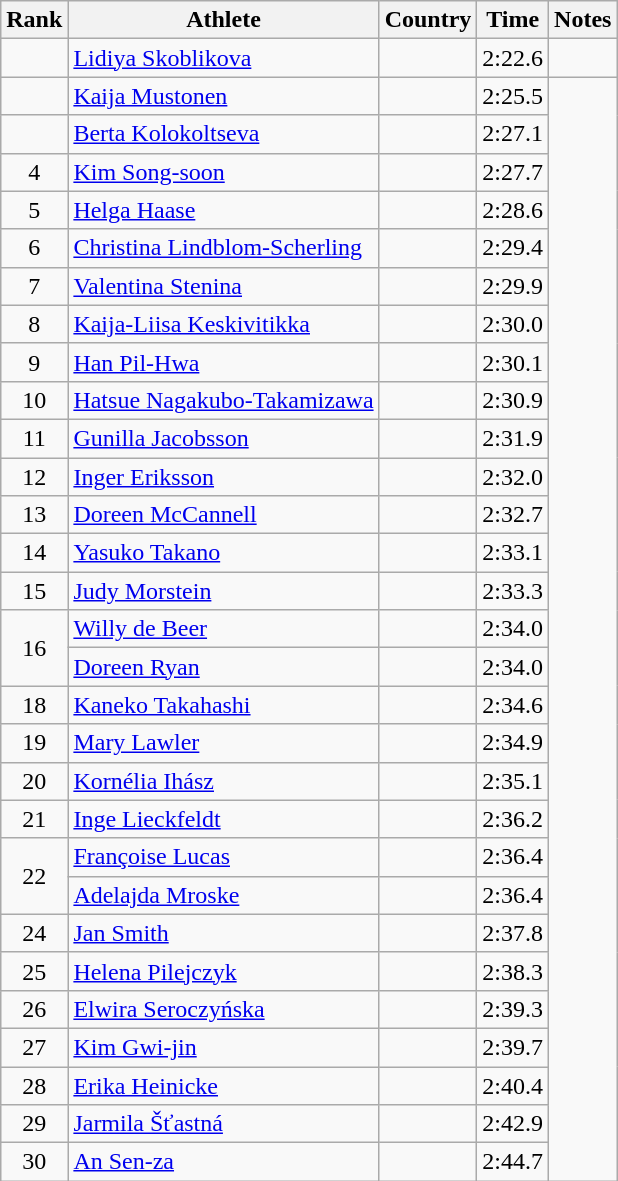<table class="wikitable sortable" style="text-align:center">
<tr>
<th>Rank</th>
<th>Athlete</th>
<th>Country</th>
<th>Time</th>
<th>Notes</th>
</tr>
<tr>
<td></td>
<td align=left><a href='#'>Lidiya Skoblikova</a></td>
<td align=left></td>
<td>2:22.6</td>
<td></td>
</tr>
<tr>
<td></td>
<td align=left><a href='#'>Kaija Mustonen</a></td>
<td align=left></td>
<td>2:25.5</td>
</tr>
<tr>
<td></td>
<td align=left><a href='#'>Berta Kolokoltseva</a></td>
<td align=left></td>
<td>2:27.1</td>
</tr>
<tr>
<td>4</td>
<td align=left><a href='#'>Kim Song-soon</a></td>
<td align=left></td>
<td>2:27.7</td>
</tr>
<tr>
<td>5</td>
<td align=left><a href='#'>Helga Haase</a></td>
<td align=left></td>
<td>2:28.6</td>
</tr>
<tr>
<td>6</td>
<td align=left><a href='#'>Christina Lindblom-Scherling</a></td>
<td align=left></td>
<td>2:29.4</td>
</tr>
<tr>
<td>7</td>
<td align=left><a href='#'>Valentina Stenina</a></td>
<td align=left></td>
<td>2:29.9</td>
</tr>
<tr>
<td>8</td>
<td align=left><a href='#'>Kaija-Liisa Keskivitikka</a></td>
<td align=left></td>
<td>2:30.0</td>
</tr>
<tr>
<td>9</td>
<td align=left><a href='#'>Han Pil-Hwa</a></td>
<td align=left></td>
<td>2:30.1</td>
</tr>
<tr>
<td>10</td>
<td align=left><a href='#'>Hatsue Nagakubo-Takamizawa</a></td>
<td align=left></td>
<td>2:30.9</td>
</tr>
<tr>
<td>11</td>
<td align=left><a href='#'>Gunilla Jacobsson</a></td>
<td align=left></td>
<td>2:31.9</td>
</tr>
<tr>
<td>12</td>
<td align=left><a href='#'>Inger Eriksson</a></td>
<td align=left></td>
<td>2:32.0</td>
</tr>
<tr>
<td>13</td>
<td align=left><a href='#'>Doreen McCannell</a></td>
<td align=left></td>
<td>2:32.7</td>
</tr>
<tr>
<td>14</td>
<td align=left><a href='#'>Yasuko Takano</a></td>
<td align=left></td>
<td>2:33.1</td>
</tr>
<tr>
<td>15</td>
<td align=left><a href='#'>Judy Morstein</a></td>
<td align=left></td>
<td>2:33.3</td>
</tr>
<tr>
<td rowspan=2>16</td>
<td align=left><a href='#'>Willy de Beer</a></td>
<td align=left></td>
<td>2:34.0</td>
</tr>
<tr>
<td align=left><a href='#'>Doreen Ryan</a></td>
<td align=left></td>
<td>2:34.0</td>
</tr>
<tr>
<td>18</td>
<td align=left><a href='#'>Kaneko Takahashi</a></td>
<td align=left></td>
<td>2:34.6</td>
</tr>
<tr>
<td>19</td>
<td align=left><a href='#'>Mary Lawler</a></td>
<td align=left></td>
<td>2:34.9</td>
</tr>
<tr>
<td>20</td>
<td align=left><a href='#'>Kornélia Ihász</a></td>
<td align=left></td>
<td>2:35.1</td>
</tr>
<tr>
<td>21</td>
<td align=left><a href='#'>Inge Lieckfeldt</a></td>
<td align=left></td>
<td>2:36.2</td>
</tr>
<tr>
<td rowspan=2>22</td>
<td align=left><a href='#'>Françoise Lucas</a></td>
<td align=left></td>
<td>2:36.4</td>
</tr>
<tr>
<td align=left><a href='#'>Adelajda Mroske</a></td>
<td align=left></td>
<td>2:36.4</td>
</tr>
<tr>
<td>24</td>
<td align=left><a href='#'>Jan Smith</a></td>
<td align=left></td>
<td>2:37.8</td>
</tr>
<tr>
<td>25</td>
<td align=left><a href='#'>Helena Pilejczyk</a></td>
<td align=left></td>
<td>2:38.3</td>
</tr>
<tr>
<td>26</td>
<td align=left><a href='#'>Elwira Seroczyńska</a></td>
<td align=left></td>
<td>2:39.3</td>
</tr>
<tr>
<td>27</td>
<td align=left><a href='#'>Kim Gwi-jin</a></td>
<td align=left></td>
<td>2:39.7</td>
</tr>
<tr>
<td>28</td>
<td align=left><a href='#'>Erika Heinicke</a></td>
<td align=left></td>
<td>2:40.4</td>
</tr>
<tr>
<td>29</td>
<td align=left><a href='#'>Jarmila Šťastná</a></td>
<td align=left></td>
<td>2:42.9</td>
</tr>
<tr>
<td>30</td>
<td align=left><a href='#'>An Sen-za</a></td>
<td align=left></td>
<td>2:44.7</td>
</tr>
</table>
